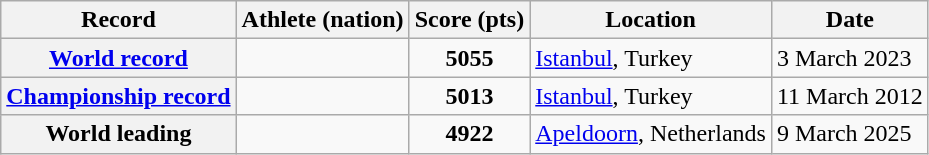<table class="wikitable">
<tr>
<th scope="col">Record</th>
<th scope="col">Athlete (nation)</th>
<th scope="col">Score (pts)</th>
<th scope="col">Location</th>
<th scope="col">Date</th>
</tr>
<tr>
<th scope="row"><a href='#'>World record</a></th>
<td></td>
<td align="center"><strong>5055</strong></td>
<td><a href='#'>Istanbul</a>, Turkey</td>
<td>3 March 2023</td>
</tr>
<tr>
<th scope="row"><a href='#'>Championship record</a></th>
<td></td>
<td align="center"><strong>5013</strong></td>
<td><a href='#'>Istanbul</a>, Turkey</td>
<td>11 March 2012</td>
</tr>
<tr>
<th scope="row">World leading</th>
<td></td>
<td align="center"><strong>4922</strong></td>
<td><a href='#'>Apeldoorn</a>, Netherlands</td>
<td>9 March 2025</td>
</tr>
</table>
